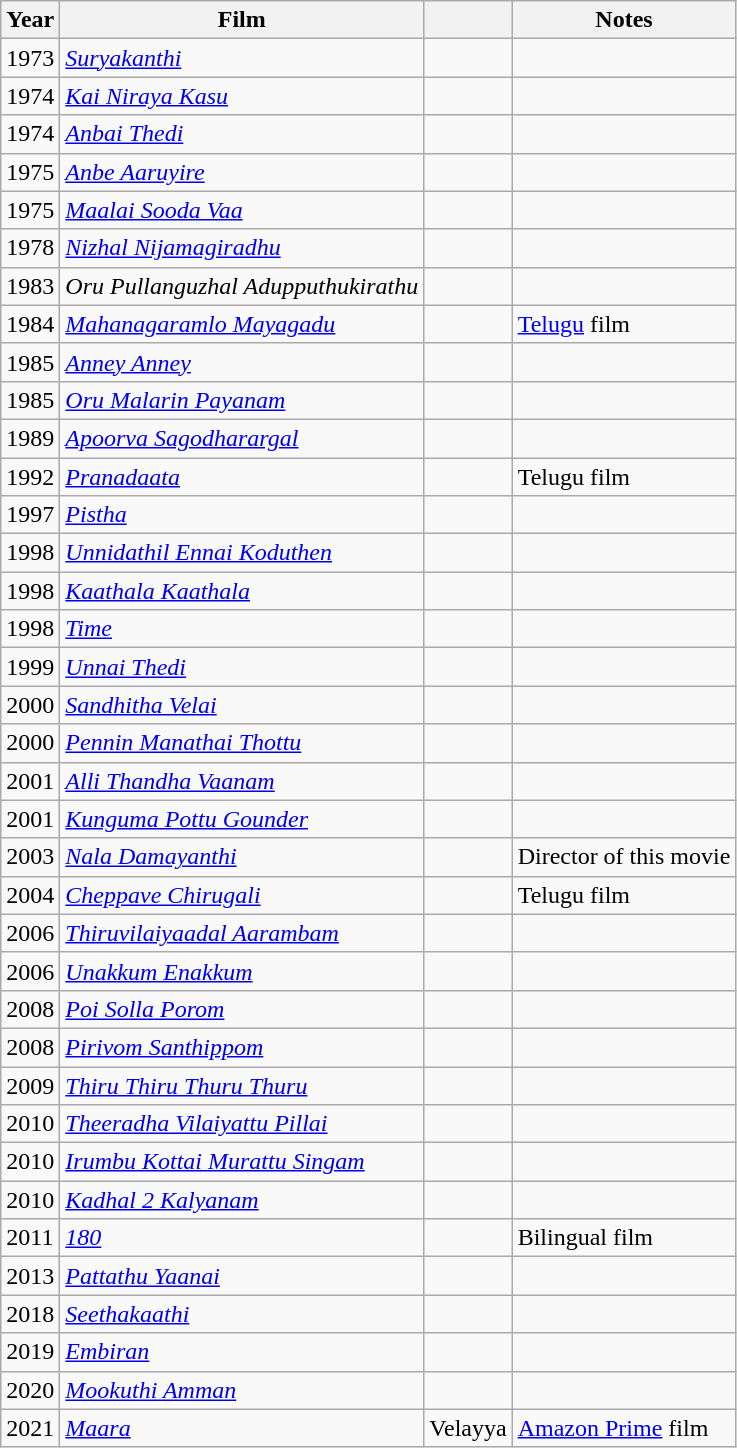<table class="wikitable sortable">
<tr>
<th>Year</th>
<th>Film</th>
<th></th>
<th>Notes</th>
</tr>
<tr>
<td>1973</td>
<td><em><a href='#'>Suryakanthi</a></em></td>
<td></td>
<td></td>
</tr>
<tr>
<td>1974</td>
<td><em><a href='#'>Kai Niraya Kasu</a></em></td>
<td></td>
<td></td>
</tr>
<tr>
<td>1974</td>
<td><em><a href='#'>Anbai Thedi</a></em></td>
<td></td>
<td></td>
</tr>
<tr>
<td>1975</td>
<td><em><a href='#'>Anbe Aaruyire</a></em></td>
<td></td>
<td></td>
</tr>
<tr>
<td>1975</td>
<td><em><a href='#'>Maalai Sooda Vaa</a></em></td>
<td></td>
<td></td>
</tr>
<tr>
<td>1978</td>
<td><em><a href='#'>Nizhal Nijamagiradhu</a></em></td>
<td></td>
<td></td>
</tr>
<tr>
<td>1983</td>
<td><em>Oru Pullanguzhal Adupputhukirathu</em></td>
<td></td>
<td></td>
</tr>
<tr>
<td>1984</td>
<td><em><a href='#'>Mahanagaramlo Mayagadu</a></em></td>
<td></td>
<td><a href='#'>Telugu</a> film</td>
</tr>
<tr>
<td>1985</td>
<td><em><a href='#'>Anney Anney</a></em></td>
<td></td>
<td></td>
</tr>
<tr>
<td>1985</td>
<td><em><a href='#'>Oru Malarin Payanam</a></em></td>
<td></td>
<td></td>
</tr>
<tr>
<td>1989</td>
<td><em><a href='#'>Apoorva Sagodharargal</a></em></td>
<td></td>
<td></td>
</tr>
<tr>
<td>1992</td>
<td><em><a href='#'>Pranadaata</a></em></td>
<td></td>
<td>Telugu film</td>
</tr>
<tr>
<td>1997</td>
<td><em><a href='#'>Pistha</a></em></td>
<td></td>
<td></td>
</tr>
<tr>
<td>1998</td>
<td><em><a href='#'>Unnidathil Ennai Koduthen</a></em></td>
<td></td>
<td></td>
</tr>
<tr>
<td>1998</td>
<td><em><a href='#'>Kaathala Kaathala</a></em></td>
<td></td>
<td></td>
</tr>
<tr>
<td>1998</td>
<td><em><a href='#'>Time</a></em></td>
<td></td>
<td></td>
</tr>
<tr>
<td>1999</td>
<td><em><a href='#'>Unnai Thedi</a></em></td>
<td></td>
<td></td>
</tr>
<tr>
<td>2000</td>
<td><em><a href='#'>Sandhitha Velai</a></em></td>
<td></td>
<td></td>
</tr>
<tr>
<td>2000</td>
<td><em><a href='#'>Pennin Manathai Thottu</a></em></td>
<td></td>
<td></td>
</tr>
<tr>
<td>2001</td>
<td><em><a href='#'>Alli Thandha Vaanam</a></em></td>
<td></td>
<td></td>
</tr>
<tr>
<td>2001</td>
<td><em><a href='#'>Kunguma Pottu Gounder</a></em></td>
<td></td>
<td></td>
</tr>
<tr>
<td>2003</td>
<td><em><a href='#'>Nala Damayanthi</a></em></td>
<td></td>
<td>Director of this movie</td>
</tr>
<tr>
<td>2004</td>
<td><em><a href='#'>Cheppave Chirugali</a></em></td>
<td></td>
<td>Telugu film</td>
</tr>
<tr>
<td>2006</td>
<td><em><a href='#'>Thiruvilaiyaadal Aarambam</a></em></td>
<td></td>
<td></td>
</tr>
<tr>
<td>2006</td>
<td><em><a href='#'>Unakkum Enakkum</a></em></td>
<td></td>
<td></td>
</tr>
<tr>
<td>2008</td>
<td><em><a href='#'>Poi Solla Porom</a></em></td>
<td></td>
<td></td>
</tr>
<tr>
<td>2008</td>
<td><em><a href='#'>Pirivom Santhippom</a></em></td>
<td></td>
<td></td>
</tr>
<tr>
<td>2009</td>
<td><em><a href='#'>Thiru Thiru Thuru Thuru</a></em></td>
<td></td>
<td></td>
</tr>
<tr>
<td>2010</td>
<td><em><a href='#'>Theeradha Vilaiyattu Pillai</a></em></td>
<td></td>
<td></td>
</tr>
<tr>
<td>2010</td>
<td><em><a href='#'>Irumbu Kottai Murattu Singam</a></em></td>
<td></td>
<td></td>
</tr>
<tr>
<td>2010</td>
<td><em><a href='#'>Kadhal 2 Kalyanam</a></em></td>
<td></td>
<td></td>
</tr>
<tr>
<td>2011</td>
<td><em><a href='#'>180</a></em></td>
<td></td>
<td>Bilingual film</td>
</tr>
<tr>
<td>2013</td>
<td><em><a href='#'>Pattathu Yaanai</a></em></td>
<td></td>
<td></td>
</tr>
<tr>
<td>2018</td>
<td><em><a href='#'>Seethakaathi</a></em></td>
<td></td>
<td></td>
</tr>
<tr>
<td>2019</td>
<td><em><a href='#'>Embiran</a></em></td>
<td></td>
<td></td>
</tr>
<tr>
<td>2020</td>
<td><em><a href='#'>Mookuthi Amman</a></em></td>
<td></td>
<td></td>
</tr>
<tr>
<td>2021</td>
<td><em><a href='#'>Maara</a></em></td>
<td>Velayya</td>
<td><a href='#'>Amazon Prime</a> film</td>
</tr>
</table>
